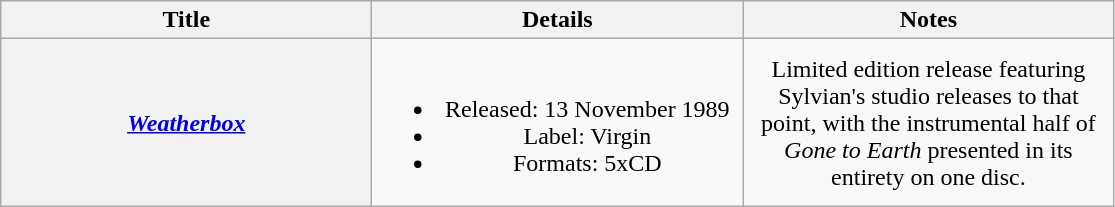<table class="wikitable plainrowheaders" style="text-align:center;">
<tr>
<th scope="col" style="width:15em;">Title</th>
<th scope="col" style="width:15em;">Details</th>
<th scope="col" style="width:15em;">Notes</th>
</tr>
<tr>
<th scope="row"><em><a href='#'>Weatherbox</a></em></th>
<td><br><ul><li>Released: 13 November 1989</li><li>Label: Virgin</li><li>Formats: 5xCD</li></ul></td>
<td>Limited edition release featuring Sylvian's studio releases to that point, with the instrumental half of <em>Gone to Earth</em> presented in its entirety on one disc.</td>
</tr>
</table>
